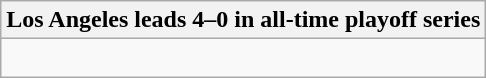<table class="wikitable collapsible collapsed">
<tr>
<th>Los Angeles leads 4–0 in all-time playoff series</th>
</tr>
<tr>
<td><br>


</td>
</tr>
</table>
